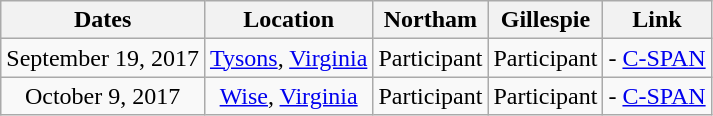<table class="wikitable" style="text-align:center">
<tr>
<th>Dates</th>
<th>Location</th>
<th>Northam</th>
<th>Gillespie</th>
<th>Link</th>
</tr>
<tr>
<td>September 19, 2017</td>
<td><a href='#'>Tysons</a>, <a href='#'>Virginia</a></td>
<td>Participant</td>
<td>Participant</td>
<td align=left> - <a href='#'>C-SPAN</a></td>
</tr>
<tr>
<td>October 9, 2017</td>
<td><a href='#'>Wise</a>, <a href='#'>Virginia</a></td>
<td>Participant</td>
<td>Participant</td>
<td align=left> - <a href='#'>C-SPAN</a></td>
</tr>
</table>
